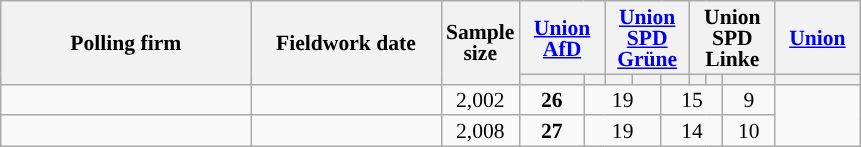<table class="wikitable sortable mw-datatable" style="text-align:center;font-size:90%;line-height:14px;">
<tr style="height:40px;">
<th style="width:160px;" rowspan="2">Polling firm</th>
<th style="width:120px;" rowspan="2">Fieldwork date</th>
<th style="width:35px;" rowspan="2">Sample<br>size</th>
<th class="unsortable" style="width:50px;" colspan="2"><a href='#'>Union</a><br><a href='#'>AfD</a></th>
<th class="unsortable" style="width:50px;" colspan="3"><a href='#'>Union<br>SPD<br>Grüne</a></th>
<th class="unsortable" style="width:50px;" colspan="3">Union<br>SPD<br>Linke</th>
<th class="unsortable" style="width:50px;" colspan="1"><a href='#'>Union</a></th>
</tr>
<tr>
<th style="background:"></th>
<th style="background:"></th>
<th style="background:"></th>
<th style="background:"></th>
<th style="background:"></th>
<th style="background:"></th>
<th style="background:"></th>
<th style="background:"></th>
<th style="background:"></th>
</tr>
<tr>
<td></td>
<td></td>
<td>2,002</td>
<td><strong>26</strong></td>
<td colspan="3">19</td>
<td colspan="3">15</td>
<td>9</td>
</tr>
<tr>
<td></td>
<td></td>
<td>2,008</td>
<td><strong>27</strong></td>
<td colspan="3">19</td>
<td colspan="3">14</td>
<td>10</td>
</tr>
</table>
